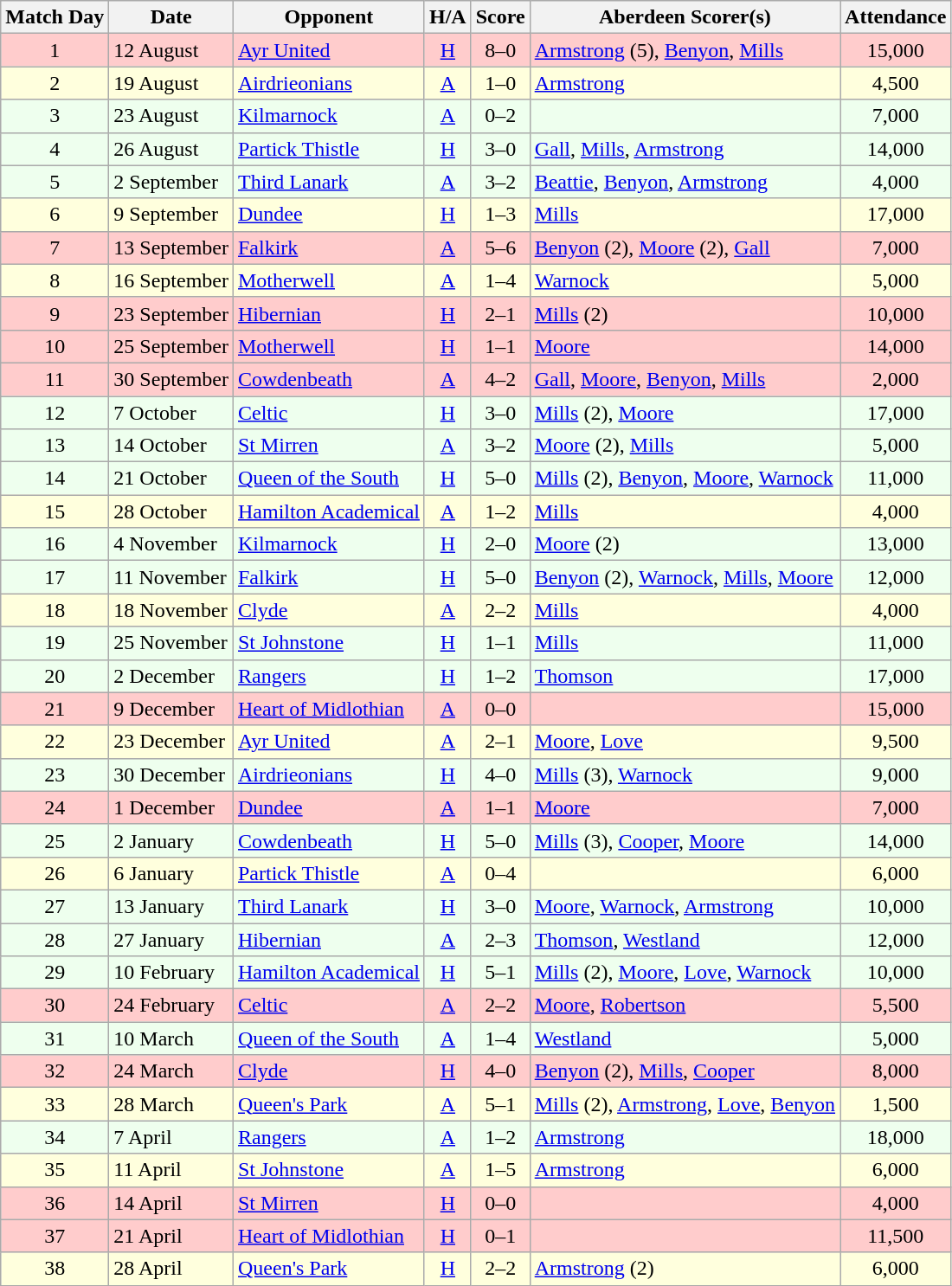<table class="wikitable" style="text-align:center">
<tr>
<th>Match Day</th>
<th>Date</th>
<th>Opponent</th>
<th>H/A</th>
<th>Score</th>
<th>Aberdeen Scorer(s)</th>
<th>Attendance</th>
</tr>
<tr bgcolor=#FFCCCC>
<td>1</td>
<td align=left>12 August</td>
<td align=left><a href='#'>Ayr United</a></td>
<td><a href='#'>H</a></td>
<td>8–0</td>
<td align=left><a href='#'>Armstrong</a> (5), <a href='#'>Benyon</a>, <a href='#'>Mills</a></td>
<td>15,000</td>
</tr>
<tr bgcolor=#FFFFDD>
<td>2</td>
<td align=left>19 August</td>
<td align=left><a href='#'>Airdrieonians</a></td>
<td><a href='#'>A</a></td>
<td>1–0</td>
<td align=left><a href='#'>Armstrong</a></td>
<td>4,500</td>
</tr>
<tr bgcolor=#EEFFEE>
<td>3</td>
<td align=left>23 August</td>
<td align=left><a href='#'>Kilmarnock</a></td>
<td><a href='#'>A</a></td>
<td>0–2</td>
<td align=left></td>
<td>7,000</td>
</tr>
<tr bgcolor=#EEFFEE>
<td>4</td>
<td align=left>26 August</td>
<td align=left><a href='#'>Partick Thistle</a></td>
<td><a href='#'>H</a></td>
<td>3–0</td>
<td align=left><a href='#'>Gall</a>, <a href='#'>Mills</a>, <a href='#'>Armstrong</a></td>
<td>14,000</td>
</tr>
<tr bgcolor=#EEFFEE>
<td>5</td>
<td align=left>2 September</td>
<td align=left><a href='#'>Third Lanark</a></td>
<td><a href='#'>A</a></td>
<td>3–2</td>
<td align=left><a href='#'>Beattie</a>, <a href='#'>Benyon</a>, <a href='#'>Armstrong</a></td>
<td>4,000</td>
</tr>
<tr bgcolor=#FFFFDD>
<td>6</td>
<td align=left>9 September</td>
<td align=left><a href='#'>Dundee</a></td>
<td><a href='#'>H</a></td>
<td>1–3</td>
<td align=left><a href='#'>Mills</a></td>
<td>17,000</td>
</tr>
<tr bgcolor=#FFCCCC>
<td>7</td>
<td align=left>13 September</td>
<td align=left><a href='#'>Falkirk</a></td>
<td><a href='#'>A</a></td>
<td>5–6</td>
<td align=left><a href='#'>Benyon</a> (2), <a href='#'>Moore</a> (2), <a href='#'>Gall</a></td>
<td>7,000</td>
</tr>
<tr bgcolor=#FFFFDD>
<td>8</td>
<td align=left>16 September</td>
<td align=left><a href='#'>Motherwell</a></td>
<td><a href='#'>A</a></td>
<td>1–4</td>
<td align=left><a href='#'>Warnock</a></td>
<td>5,000</td>
</tr>
<tr bgcolor=#FFCCCC>
<td>9</td>
<td align=left>23 September</td>
<td align=left><a href='#'>Hibernian</a></td>
<td><a href='#'>H</a></td>
<td>2–1</td>
<td align=left><a href='#'>Mills</a> (2)</td>
<td>10,000</td>
</tr>
<tr bgcolor=#FFCCCC>
<td>10</td>
<td align=left>25 September</td>
<td align=left><a href='#'>Motherwell</a></td>
<td><a href='#'>H</a></td>
<td>1–1</td>
<td align=left><a href='#'>Moore</a></td>
<td>14,000</td>
</tr>
<tr bgcolor=#FFCCCC>
<td>11</td>
<td align=left>30 September</td>
<td align=left><a href='#'>Cowdenbeath</a></td>
<td><a href='#'>A</a></td>
<td>4–2</td>
<td align=left><a href='#'>Gall</a>, <a href='#'>Moore</a>, <a href='#'>Benyon</a>, <a href='#'>Mills</a></td>
<td>2,000</td>
</tr>
<tr bgcolor=#EEFFEE>
<td>12</td>
<td align=left>7 October</td>
<td align=left><a href='#'>Celtic</a></td>
<td><a href='#'>H</a></td>
<td>3–0</td>
<td align=left><a href='#'>Mills</a> (2), <a href='#'>Moore</a></td>
<td>17,000</td>
</tr>
<tr bgcolor=#EEFFEE>
<td>13</td>
<td align=left>14 October</td>
<td align=left><a href='#'>St Mirren</a></td>
<td><a href='#'>A</a></td>
<td>3–2</td>
<td align=left><a href='#'>Moore</a> (2), <a href='#'>Mills</a></td>
<td>5,000</td>
</tr>
<tr bgcolor=#EEFFEE>
<td>14</td>
<td align=left>21 October</td>
<td align=left><a href='#'>Queen of the South</a></td>
<td><a href='#'>H</a></td>
<td>5–0</td>
<td align=left><a href='#'>Mills</a> (2), <a href='#'>Benyon</a>, <a href='#'>Moore</a>, <a href='#'>Warnock</a></td>
<td>11,000</td>
</tr>
<tr bgcolor=#FFFFDD>
<td>15</td>
<td align=left>28 October</td>
<td align=left><a href='#'>Hamilton Academical</a></td>
<td><a href='#'>A</a></td>
<td>1–2</td>
<td align=left><a href='#'>Mills</a></td>
<td>4,000</td>
</tr>
<tr bgcolor=#EEFFEE>
<td>16</td>
<td align=left>4 November</td>
<td align=left><a href='#'>Kilmarnock</a></td>
<td><a href='#'>H</a></td>
<td>2–0</td>
<td align=left><a href='#'>Moore</a> (2)</td>
<td>13,000</td>
</tr>
<tr bgcolor=#EEFFEE>
<td>17</td>
<td align=left>11 November</td>
<td align=left><a href='#'>Falkirk</a></td>
<td><a href='#'>H</a></td>
<td>5–0</td>
<td align=left><a href='#'>Benyon</a> (2), <a href='#'>Warnock</a>, <a href='#'>Mills</a>, <a href='#'>Moore</a></td>
<td>12,000</td>
</tr>
<tr bgcolor=#FFFFDD>
<td>18</td>
<td align=left>18 November</td>
<td align=left><a href='#'>Clyde</a></td>
<td><a href='#'>A</a></td>
<td>2–2</td>
<td align=left><a href='#'>Mills</a></td>
<td>4,000</td>
</tr>
<tr bgcolor=#EEFFEE>
<td>19</td>
<td align=left>25 November</td>
<td align=left><a href='#'>St Johnstone</a></td>
<td><a href='#'>H</a></td>
<td>1–1</td>
<td align=left><a href='#'>Mills</a></td>
<td>11,000</td>
</tr>
<tr bgcolor=#EEFFEE>
<td>20</td>
<td align=left>2 December</td>
<td align=left><a href='#'>Rangers</a></td>
<td><a href='#'>H</a></td>
<td>1–2</td>
<td align=left><a href='#'>Thomson</a></td>
<td>17,000</td>
</tr>
<tr bgcolor=#FFCCCC>
<td>21</td>
<td align=left>9 December</td>
<td align=left><a href='#'>Heart of Midlothian</a></td>
<td><a href='#'>A</a></td>
<td>0–0</td>
<td align=left></td>
<td>15,000</td>
</tr>
<tr bgcolor=#FFFFDD>
<td>22</td>
<td align=left>23 December</td>
<td align=left><a href='#'>Ayr United</a></td>
<td><a href='#'>A</a></td>
<td>2–1</td>
<td align=left><a href='#'>Moore</a>, <a href='#'>Love</a></td>
<td>9,500</td>
</tr>
<tr bgcolor=#EEFFEE>
<td>23</td>
<td align=left>30 December</td>
<td align=left><a href='#'>Airdrieonians</a></td>
<td><a href='#'>H</a></td>
<td>4–0</td>
<td align=left><a href='#'>Mills</a> (3), <a href='#'>Warnock</a></td>
<td>9,000</td>
</tr>
<tr bgcolor=#FFCCCC>
<td>24</td>
<td align=left>1 December</td>
<td align=left><a href='#'>Dundee</a></td>
<td><a href='#'>A</a></td>
<td>1–1</td>
<td align=left><a href='#'>Moore</a></td>
<td>7,000</td>
</tr>
<tr bgcolor=#EEFFEE>
<td>25</td>
<td align=left>2 January</td>
<td align=left><a href='#'>Cowdenbeath</a></td>
<td><a href='#'>H</a></td>
<td>5–0</td>
<td align=left><a href='#'>Mills</a> (3), <a href='#'>Cooper</a>, <a href='#'>Moore</a></td>
<td>14,000</td>
</tr>
<tr bgcolor=#FFFFDD>
<td>26</td>
<td align=left>6 January</td>
<td align=left><a href='#'>Partick Thistle</a></td>
<td><a href='#'>A</a></td>
<td>0–4</td>
<td align=left></td>
<td>6,000</td>
</tr>
<tr bgcolor=#EEFFEE>
<td>27</td>
<td align=left>13 January</td>
<td align=left><a href='#'>Third Lanark</a></td>
<td><a href='#'>H</a></td>
<td>3–0</td>
<td align=left><a href='#'>Moore</a>, <a href='#'>Warnock</a>, <a href='#'>Armstrong</a></td>
<td>10,000</td>
</tr>
<tr bgcolor=#EEFFEE>
<td>28</td>
<td align=left>27 January</td>
<td align=left><a href='#'>Hibernian</a></td>
<td><a href='#'>A</a></td>
<td>2–3</td>
<td align=left><a href='#'>Thomson</a>, <a href='#'>Westland</a></td>
<td>12,000</td>
</tr>
<tr bgcolor=#EEFFEE>
<td>29</td>
<td align=left>10 February</td>
<td align=left><a href='#'>Hamilton Academical</a></td>
<td><a href='#'>H</a></td>
<td>5–1</td>
<td align=left><a href='#'>Mills</a> (2), <a href='#'>Moore</a>, <a href='#'>Love</a>, <a href='#'>Warnock</a></td>
<td>10,000</td>
</tr>
<tr bgcolor=#FFCCCC>
<td>30</td>
<td align=left>24 February</td>
<td align=left><a href='#'>Celtic</a></td>
<td><a href='#'>A</a></td>
<td>2–2</td>
<td align=left><a href='#'>Moore</a>, <a href='#'>Robertson</a></td>
<td>5,500</td>
</tr>
<tr bgcolor=#EEFFEE>
<td>31</td>
<td align=left>10 March</td>
<td align=left><a href='#'>Queen of the South</a></td>
<td><a href='#'>A</a></td>
<td>1–4</td>
<td align=left><a href='#'>Westland</a></td>
<td>5,000</td>
</tr>
<tr bgcolor=#FFCCCC>
<td>32</td>
<td align=left>24 March</td>
<td align=left><a href='#'>Clyde</a></td>
<td><a href='#'>H</a></td>
<td>4–0</td>
<td align=left><a href='#'>Benyon</a> (2), <a href='#'>Mills</a>, <a href='#'>Cooper</a></td>
<td>8,000</td>
</tr>
<tr bgcolor=#FFFFDD>
<td>33</td>
<td align=left>28 March</td>
<td align=left><a href='#'>Queen's Park</a></td>
<td><a href='#'>A</a></td>
<td>5–1</td>
<td align=left><a href='#'>Mills</a> (2), <a href='#'>Armstrong</a>, <a href='#'>Love</a>, <a href='#'>Benyon</a></td>
<td>1,500</td>
</tr>
<tr bgcolor=#EEFFEE>
<td>34</td>
<td align=left>7 April</td>
<td align=left><a href='#'>Rangers</a></td>
<td><a href='#'>A</a></td>
<td>1–2</td>
<td align=left><a href='#'>Armstrong</a></td>
<td>18,000</td>
</tr>
<tr bgcolor=#FFFFDD>
<td>35</td>
<td align=left>11 April</td>
<td align=left><a href='#'>St Johnstone</a></td>
<td><a href='#'>A</a></td>
<td>1–5</td>
<td align=left><a href='#'>Armstrong</a></td>
<td>6,000</td>
</tr>
<tr bgcolor=#FFCCCC>
<td>36</td>
<td align=left>14 April</td>
<td align=left><a href='#'>St Mirren</a></td>
<td><a href='#'>H</a></td>
<td>0–0</td>
<td align=left></td>
<td>4,000</td>
</tr>
<tr bgcolor=#FFCCCC>
<td>37</td>
<td align=left>21 April</td>
<td align=left><a href='#'>Heart of Midlothian</a></td>
<td><a href='#'>H</a></td>
<td>0–1</td>
<td align=left></td>
<td>11,500</td>
</tr>
<tr bgcolor=#FFFFDD>
<td>38</td>
<td align=left>28 April</td>
<td align=left><a href='#'>Queen's Park</a></td>
<td><a href='#'>H</a></td>
<td>2–2</td>
<td align=left><a href='#'>Armstrong</a> (2)</td>
<td>6,000</td>
</tr>
</table>
